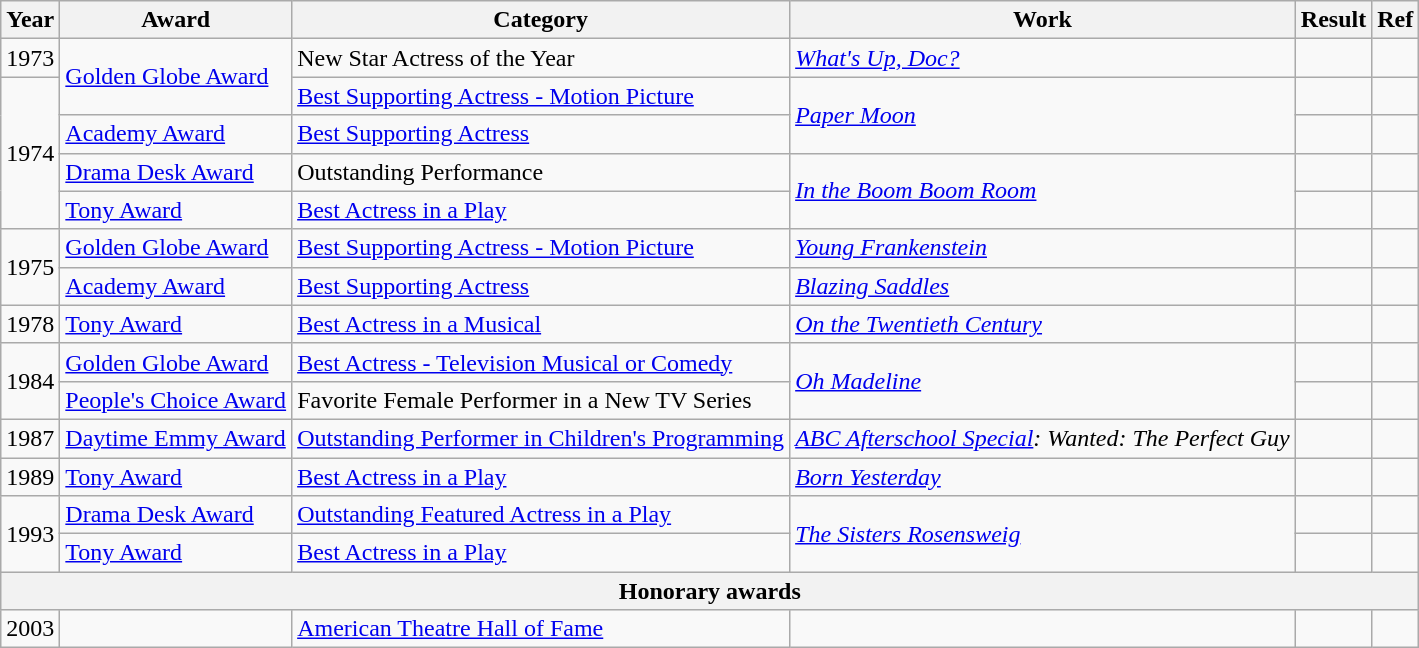<table class="wikitable">
<tr>
<th>Year</th>
<th>Award</th>
<th>Category</th>
<th>Work</th>
<th>Result</th>
<th>Ref</th>
</tr>
<tr>
<td>1973</td>
<td rowspan="2"><a href='#'>Golden Globe Award</a></td>
<td>New Star Actress of the Year</td>
<td><em><a href='#'>What's Up, Doc?</a></em></td>
<td></td>
<td></td>
</tr>
<tr>
<td rowspan=4>1974</td>
<td><a href='#'>Best Supporting Actress - Motion Picture</a></td>
<td rowspan=2><em><a href='#'>Paper Moon</a></em></td>
<td></td>
<td></td>
</tr>
<tr>
<td><a href='#'>Academy Award</a></td>
<td><a href='#'>Best Supporting Actress</a></td>
<td></td>
<td></td>
</tr>
<tr>
<td><a href='#'>Drama Desk Award</a></td>
<td>Outstanding Performance</td>
<td rowspan=2><em><a href='#'>In the Boom Boom Room</a></em></td>
<td></td>
<td></td>
</tr>
<tr>
<td><a href='#'>Tony Award</a></td>
<td><a href='#'>Best Actress in a Play</a></td>
<td></td>
<td></td>
</tr>
<tr>
<td rowspan=2>1975</td>
<td><a href='#'>Golden Globe Award</a></td>
<td><a href='#'>Best Supporting Actress - Motion Picture</a></td>
<td><em><a href='#'>Young Frankenstein</a></em></td>
<td></td>
<td></td>
</tr>
<tr>
<td><a href='#'>Academy Award</a></td>
<td><a href='#'>Best Supporting Actress</a></td>
<td><em><a href='#'>Blazing Saddles</a></em></td>
<td></td>
<td></td>
</tr>
<tr>
<td>1978</td>
<td><a href='#'>Tony Award</a></td>
<td><a href='#'>Best Actress in a Musical</a></td>
<td><em><a href='#'>On the Twentieth Century</a></em></td>
<td></td>
<td></td>
</tr>
<tr>
<td rowspan=2>1984</td>
<td><a href='#'>Golden Globe Award</a></td>
<td><a href='#'>Best Actress - Television Musical or Comedy</a></td>
<td rowspan=2><em><a href='#'>Oh Madeline</a></em></td>
<td></td>
<td></td>
</tr>
<tr>
<td><a href='#'>People's Choice Award</a></td>
<td>Favorite Female Performer in a New TV Series</td>
<td></td>
<td></td>
</tr>
<tr>
<td>1987</td>
<td><a href='#'>Daytime Emmy Award</a></td>
<td><a href='#'>Outstanding Performer in Children's Programming</a></td>
<td><em><a href='#'>ABC Afterschool Special</a>: Wanted: The Perfect Guy</em></td>
<td></td>
<td></td>
</tr>
<tr>
<td>1989</td>
<td><a href='#'>Tony Award</a></td>
<td><a href='#'>Best Actress in a Play</a></td>
<td><em><a href='#'>Born Yesterday</a></em></td>
<td></td>
<td></td>
</tr>
<tr>
<td rowspan=2>1993</td>
<td><a href='#'>Drama Desk Award</a></td>
<td><a href='#'>Outstanding Featured Actress in a Play</a></td>
<td rowspan=2><em><a href='#'>The Sisters Rosensweig</a></em></td>
<td></td>
<td></td>
</tr>
<tr>
<td><a href='#'>Tony Award</a></td>
<td><a href='#'>Best Actress in a Play</a></td>
<td></td>
<td></td>
</tr>
<tr>
<th colspan=6>Honorary awards</th>
</tr>
<tr>
<td>2003</td>
<td></td>
<td><a href='#'>American Theatre Hall of Fame</a></td>
<td></td>
<td></td>
<td></td>
</tr>
</table>
